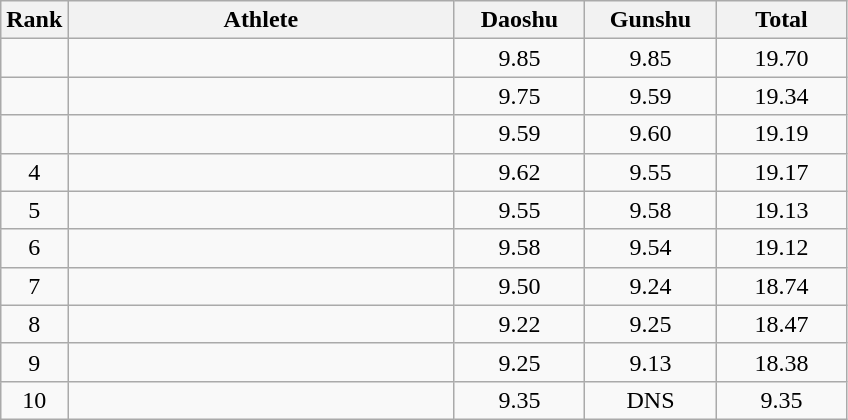<table class="wikitable" style="text-align:center">
<tr>
<th width="20">Rank</th>
<th width="250">Athlete</th>
<th width="80">Daoshu</th>
<th width="80">Gunshu</th>
<th width="80">Total</th>
</tr>
<tr>
<td></td>
<td align="left"></td>
<td>9.85</td>
<td>9.85</td>
<td>19.70</td>
</tr>
<tr>
<td></td>
<td align="left"></td>
<td>9.75</td>
<td>9.59</td>
<td>19.34</td>
</tr>
<tr>
<td></td>
<td align="left"></td>
<td>9.59</td>
<td>9.60</td>
<td>19.19</td>
</tr>
<tr>
<td>4</td>
<td align="left"></td>
<td>9.62</td>
<td>9.55</td>
<td>19.17</td>
</tr>
<tr>
<td>5</td>
<td align="left"></td>
<td>9.55</td>
<td>9.58</td>
<td>19.13</td>
</tr>
<tr>
<td>6</td>
<td align="left"></td>
<td>9.58</td>
<td>9.54</td>
<td>19.12</td>
</tr>
<tr>
<td>7</td>
<td align="left"></td>
<td>9.50</td>
<td>9.24</td>
<td>18.74</td>
</tr>
<tr>
<td>8</td>
<td align="left"></td>
<td>9.22</td>
<td>9.25</td>
<td>18.47</td>
</tr>
<tr>
<td>9</td>
<td align="left"></td>
<td>9.25</td>
<td>9.13</td>
<td>18.38</td>
</tr>
<tr>
<td>10</td>
<td align="left"></td>
<td>9.35</td>
<td>DNS</td>
<td>9.35</td>
</tr>
</table>
